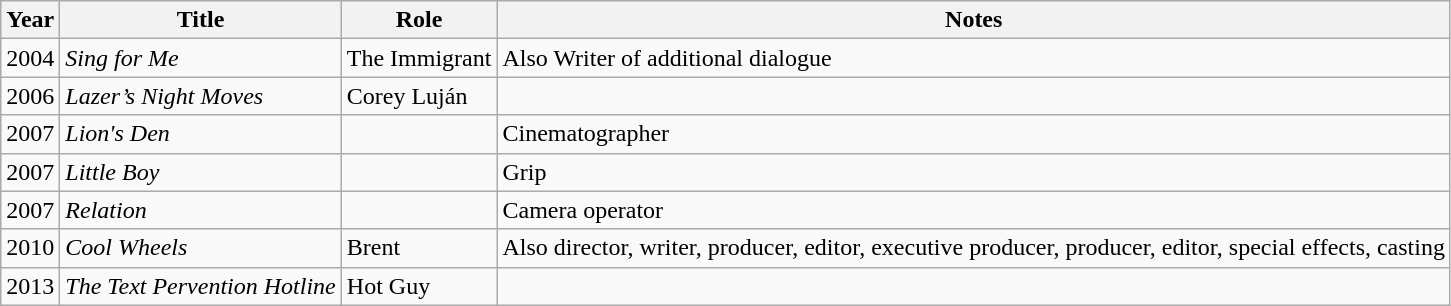<table class="wikitable sortable">
<tr>
<th>Year</th>
<th>Title</th>
<th>Role</th>
<th>Notes</th>
</tr>
<tr>
<td>2004</td>
<td><em>Sing for Me</em></td>
<td>The Immigrant</td>
<td>Also Writer of additional dialogue</td>
</tr>
<tr>
<td>2006</td>
<td><em>Lazer’s Night Moves</em></td>
<td>Corey Luján</td>
<td></td>
</tr>
<tr>
<td>2007</td>
<td><em>Lion's Den</em></td>
<td></td>
<td>Cinematographer</td>
</tr>
<tr>
<td>2007</td>
<td><em>Little Boy</em></td>
<td></td>
<td>Grip</td>
</tr>
<tr>
<td>2007</td>
<td><em>Relation</em></td>
<td></td>
<td>Camera operator</td>
</tr>
<tr>
<td>2010</td>
<td><em>Cool Wheels</em></td>
<td>Brent</td>
<td>Also director, writer, producer, editor, executive producer, producer, editor, special effects, casting</td>
</tr>
<tr>
<td>2013</td>
<td><em>The Text Pervention Hotline</em></td>
<td>Hot Guy</td>
<td></td>
</tr>
</table>
